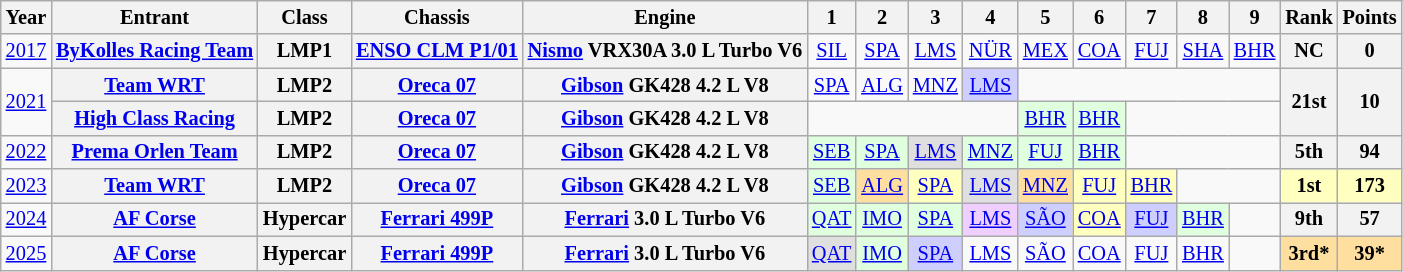<table class="wikitable" style="text-align:center; font-size:85%">
<tr>
<th>Year</th>
<th>Entrant</th>
<th>Class</th>
<th>Chassis</th>
<th>Engine</th>
<th>1</th>
<th>2</th>
<th>3</th>
<th>4</th>
<th>5</th>
<th>6</th>
<th>7</th>
<th>8</th>
<th>9</th>
<th>Rank</th>
<th>Points</th>
</tr>
<tr>
<td><a href='#'>2017</a></td>
<th nowrap=""><a href='#'>ByKolles Racing Team</a></th>
<th>LMP1</th>
<th><a href='#'>ENSO CLM P1/01</a></th>
<th><a href='#'>Nismo</a> <strong>VRX30A 3.0 L Turbo V6</strong></th>
<td><a href='#'>SIL</a><br></td>
<td><a href='#'>SPA</a></td>
<td><a href='#'>LMS</a></td>
<td><a href='#'>NÜR</a></td>
<td><a href='#'>MEX</a></td>
<td><a href='#'>COA</a></td>
<td><a href='#'>FUJ</a></td>
<td><a href='#'>SHA</a></td>
<td><a href='#'>BHR</a></td>
<th>NC</th>
<th>0</th>
</tr>
<tr>
<td rowspan="2"><a href='#'>2021</a></td>
<th nowrap=""><a href='#'>Team WRT</a></th>
<th>LMP2</th>
<th nowrap=""><a href='#'>Oreca 07</a></th>
<th nowrap=""><a href='#'>Gibson</a> GK428 4.2 L V8</th>
<td><a href='#'>SPA</a></td>
<td><a href='#'>ALG</a></td>
<td><a href='#'>MNZ</a></td>
<td style="background-color:#CFCFFF"><a href='#'>LMS</a><br></td>
<td colspan=5></td>
<th rowspan="2">21st</th>
<th rowspan="2">10</th>
</tr>
<tr>
<th nowrap=""><a href='#'>High Class Racing</a></th>
<th>LMP2</th>
<th nowrap=""><a href='#'>Oreca 07</a></th>
<th nowrap=""><a href='#'>Gibson</a> GK428 4.2 L V8</th>
<td colspan=4></td>
<td style="background:#DFFFDF;"><a href='#'>BHR</a><br></td>
<td style="background:#DFFFDF;"><a href='#'>BHR</a><br></td>
<td colspan=3></td>
</tr>
<tr>
<td><a href='#'>2022</a></td>
<th nowrap=""><a href='#'>Prema Orlen Team</a></th>
<th>LMP2</th>
<th nowrap=""><a href='#'>Oreca 07</a></th>
<th nowrap=""><a href='#'>Gibson</a> GK428 4.2 L V8</th>
<td style="background:#DFFFDF;"><a href='#'>SEB</a><br></td>
<td style="background:#DFFFDF;"><a href='#'>SPA</a><br></td>
<td style="background:#DFDFDF;"><a href='#'>LMS</a><br></td>
<td style="background:#DFFFDF;"><a href='#'>MNZ</a><br></td>
<td style="background:#DFFFDF;"><a href='#'>FUJ</a><br></td>
<td style="background:#DFFFDF;"><a href='#'>BHR</a><br></td>
<td colspan=3></td>
<th>5th</th>
<th>94</th>
</tr>
<tr>
<td><a href='#'>2023</a></td>
<th nowrap=""><a href='#'>Team WRT</a></th>
<th>LMP2</th>
<th nowrap=""><a href='#'>Oreca 07</a></th>
<th nowrap=""><a href='#'>Gibson</a> GK428 4.2 L V8</th>
<td style="background:#DFFFDF;"><a href='#'>SEB</a><br></td>
<td style="background:#FFDF9F;"><a href='#'>ALG</a><br></td>
<td style="background:#FFFFBF;"><a href='#'>SPA</a><br></td>
<td style="background:#DFDFDF;"><a href='#'>LMS</a><br></td>
<td style="background:#FFDF9F;"><a href='#'>MNZ</a><br></td>
<td style="background:#FFFFBF;"><a href='#'>FUJ</a><br></td>
<td style="background:#FFFFBF;"><a href='#'>BHR</a><br></td>
<td colspan=2></td>
<th style="background:#FFFFBF;">1st</th>
<th style="background:#FFFFBF;">173</th>
</tr>
<tr>
<td><a href='#'>2024</a></td>
<th><a href='#'>AF Corse</a></th>
<th>Hypercar</th>
<th><a href='#'>Ferrari 499P</a></th>
<th><a href='#'>Ferrari</a> 3.0 L Turbo V6</th>
<td style="background:#DFFFDF;"><a href='#'>QAT</a><br></td>
<td style="background:#DFFFDF;"><a href='#'>IMO</a><br></td>
<td style="background:#DFFFDF;"><a href='#'>SPA</a><br></td>
<td style="background:#EFCFFF;"><a href='#'>LMS</a><br></td>
<td style="background:#CFCFFF;"><a href='#'>SÃO</a><br></td>
<td style="background:#FFFFBF;"><a href='#'>COA</a><br></td>
<td style="background:#CFCFFF;"><a href='#'>FUJ</a><br></td>
<td style="background:#DFFFDF;"><a href='#'>BHR</a><br></td>
<td></td>
<th>9th</th>
<th>57</th>
</tr>
<tr>
<td><a href='#'>2025</a></td>
<th><a href='#'>AF Corse</a></th>
<th>Hypercar</th>
<th><a href='#'>Ferrari 499P</a></th>
<th><a href='#'>Ferrari</a> 3.0 L Turbo V6</th>
<td style="background:#DFDFDF;"><a href='#'>QAT</a><br></td>
<td style="background:#DFFFDF;"><a href='#'>IMO</a><br></td>
<td style="background:#CFCFFF;"><a href='#'>SPA</a><br></td>
<td style="background:#;"><a href='#'>LMS</a><br></td>
<td style="background:#;"><a href='#'>SÃO</a><br></td>
<td style="background:#;"><a href='#'>COA</a><br></td>
<td style="background:#;"><a href='#'>FUJ</a><br></td>
<td style="background:#;"><a href='#'>BHR</a><br></td>
<td></td>
<th style="background:#FFDF9F;">3rd*</th>
<th style="background:#FFDF9F;">39*</th>
</tr>
</table>
